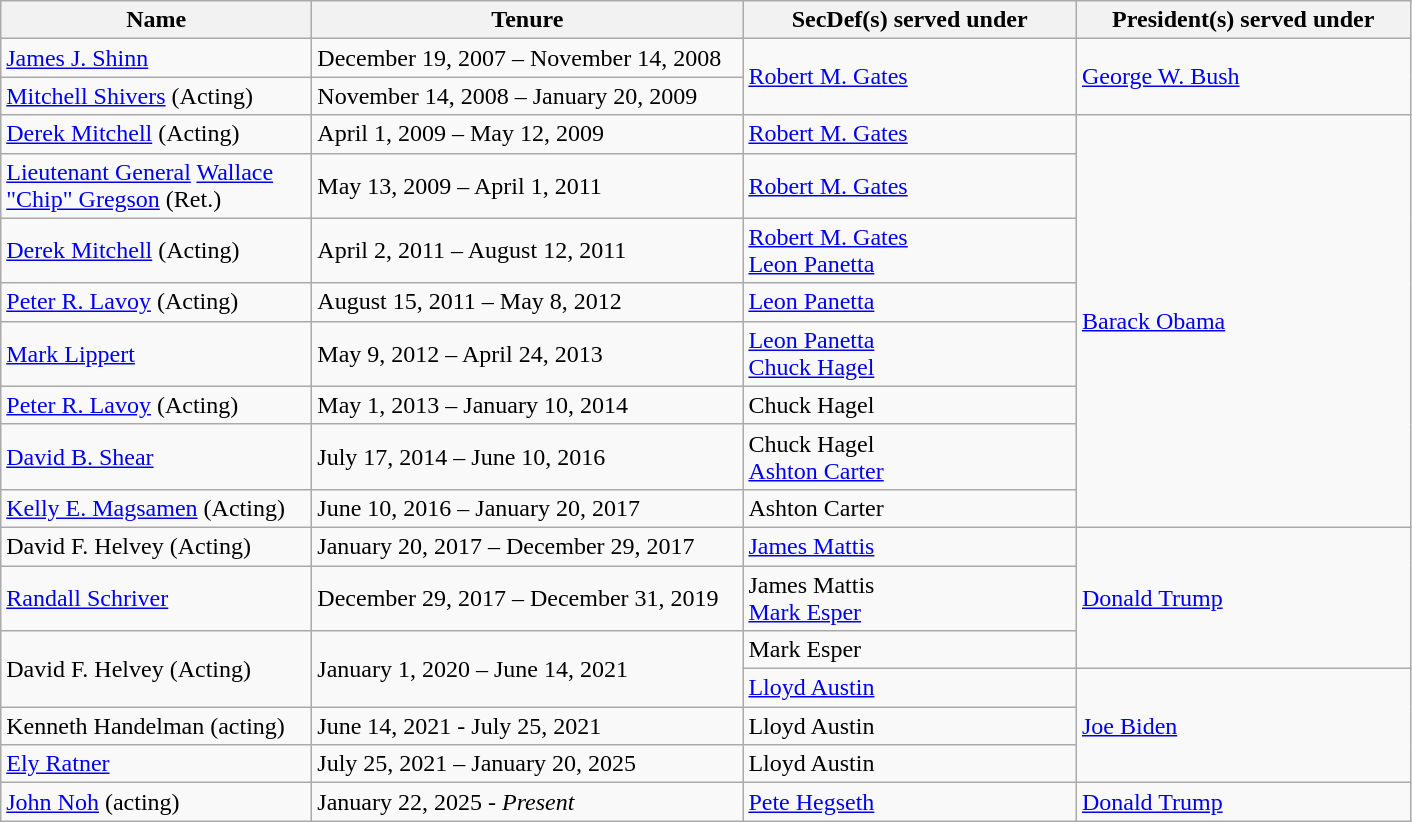<table class="wikitable">
<tr>
<th scope="col" style="width:200px;">Name</th>
<th scope="col" style="width:280px;">Tenure</th>
<th scope="col" style="width:215px;">SecDef(s) served under</th>
<th scope="col" style="width:215px;">President(s) served under</th>
</tr>
<tr>
<td><a href='#'>James J. Shinn</a></td>
<td>December 19, 2007 – November 14, 2008</td>
<td rowspan="2"><a href='#'>Robert M. Gates</a></td>
<td rowspan="2"><a href='#'>George W. Bush</a></td>
</tr>
<tr>
<td><a href='#'>Mitchell Shivers</a> (Acting)</td>
<td>November 14, 2008 – January 20, 2009</td>
</tr>
<tr>
<td><a href='#'>Derek Mitchell</a> (Acting)</td>
<td>April 1, 2009 – May 12, 2009</td>
<td><a href='#'>Robert M. Gates</a></td>
<td rowspan="8"><a href='#'>Barack Obama</a></td>
</tr>
<tr>
<td><a href='#'>Lieutenant General</a> <a href='#'>Wallace "Chip" Gregson</a> (Ret.)</td>
<td>May 13, 2009 – April 1, 2011</td>
<td><a href='#'>Robert M. Gates</a></td>
</tr>
<tr>
<td><a href='#'>Derek Mitchell</a> (Acting)</td>
<td>April 2, 2011 – August 12, 2011</td>
<td><a href='#'>Robert M. Gates</a><br><a href='#'>Leon Panetta</a></td>
</tr>
<tr>
<td><a href='#'>Peter R. Lavoy</a> (Acting)</td>
<td>August 15, 2011 – May 8, 2012</td>
<td><a href='#'>Leon Panetta</a></td>
</tr>
<tr>
<td><a href='#'>Mark Lippert</a></td>
<td>May 9, 2012 – April 24, 2013</td>
<td><a href='#'>Leon Panetta</a><br><a href='#'>Chuck Hagel</a></td>
</tr>
<tr>
<td><a href='#'>Peter R. Lavoy</a> (Acting)</td>
<td>May 1, 2013 – January 10, 2014</td>
<td>Chuck Hagel</td>
</tr>
<tr>
<td><a href='#'>David B. Shear</a></td>
<td>July 17, 2014 – June 10, 2016</td>
<td>Chuck Hagel<br><a href='#'>Ashton Carter</a></td>
</tr>
<tr>
<td><a href='#'>Kelly E. Magsamen</a> (Acting)</td>
<td>June 10, 2016 – January 20, 2017</td>
<td>Ashton Carter</td>
</tr>
<tr>
<td>David F. Helvey (Acting)</td>
<td>January 20, 2017 – December 29, 2017</td>
<td><a href='#'>James Mattis</a></td>
<td rowspan="3"><a href='#'>Donald Trump</a></td>
</tr>
<tr>
<td><a href='#'>Randall Schriver</a></td>
<td>December 29, 2017 – December 31, 2019</td>
<td>James Mattis<br><a href='#'>Mark Esper</a></td>
</tr>
<tr>
<td rowspan="2">David F. Helvey (Acting)</td>
<td rowspan="2">January 1, 2020 – June 14, 2021</td>
<td>Mark Esper</td>
</tr>
<tr>
<td><a href='#'>Lloyd Austin</a></td>
<td rowspan="3"><a href='#'>Joe Biden</a></td>
</tr>
<tr>
<td>Kenneth Handelman (acting)</td>
<td>June 14, 2021 - July 25, 2021</td>
<td>Lloyd Austin</td>
</tr>
<tr>
<td><a href='#'>Ely Ratner</a></td>
<td>July 25, 2021 – January 20, 2025</td>
<td>Lloyd Austin</td>
</tr>
<tr>
<td><a href='#'>John Noh</a> (acting)</td>
<td>January 22, 2025 - <em>Present</em></td>
<td><a href='#'>Pete Hegseth</a></td>
<td><a href='#'>Donald Trump</a></td>
</tr>
</table>
